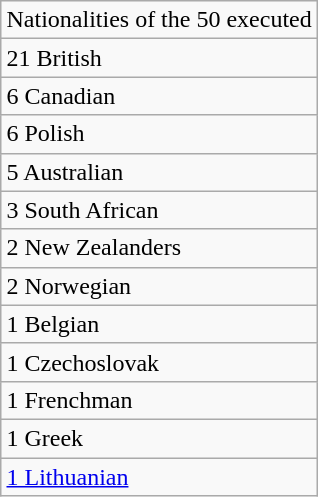<table class="wikitable" align="right">
<tr>
<td>Nationalities of the 50 executed</td>
</tr>
<tr>
<td> 21 British</td>
</tr>
<tr>
<td> 6 Canadian</td>
</tr>
<tr>
<td> 6 Polish</td>
</tr>
<tr>
<td> 5 Australian</td>
</tr>
<tr>
<td> 3 South African</td>
</tr>
<tr>
<td> 2 New Zealanders</td>
</tr>
<tr>
<td> 2 Norwegian</td>
</tr>
<tr>
<td> 1 Belgian</td>
</tr>
<tr>
<td> 1 Czechoslovak</td>
</tr>
<tr>
<td> 1 Frenchman</td>
</tr>
<tr>
<td> 1 Greek</td>
</tr>
<tr>
<td> <a href='#'>1 Lithuanian</a></td>
</tr>
</table>
